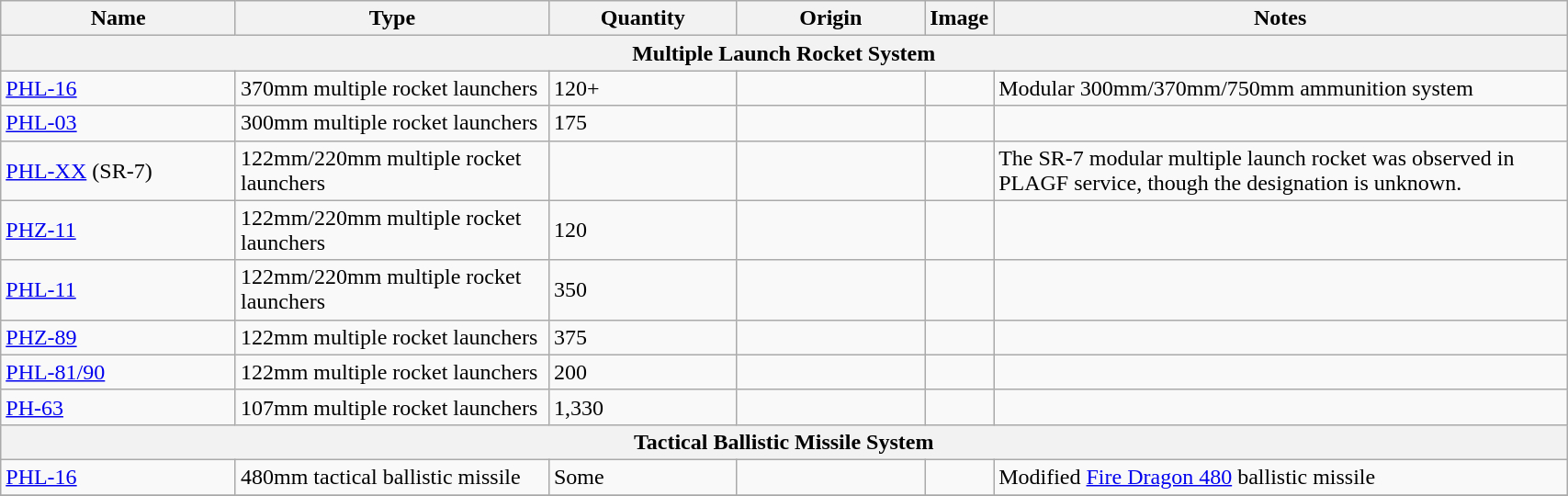<table class="wikitable" style="width:90%;">
<tr>
<th style="width:15%;">Name</th>
<th style="width:20%;">Type</th>
<th style="width:12%;">Quantity</th>
<th style="width:12%;">Origin</th>
<th>Image</th>
<th>Notes</th>
</tr>
<tr>
<th colspan="6">Multiple Launch Rocket System</th>
</tr>
<tr>
<td><a href='#'>PHL-16</a></td>
<td>370mm multiple rocket launchers</td>
<td>120+</td>
<td></td>
<td></td>
<td>Modular 300mm/370mm/750mm ammunition system</td>
</tr>
<tr>
<td><a href='#'>PHL-03</a></td>
<td>300mm multiple rocket launchers</td>
<td>175</td>
<td></td>
<td></td>
<td></td>
</tr>
<tr>
<td><a href='#'>PHL-XX</a> (SR-7)</td>
<td>122mm/220mm multiple rocket launchers</td>
<td></td>
<td></td>
<td></td>
<td>The SR-7 modular multiple launch rocket was observed in PLAGF service, though the designation is unknown.</td>
</tr>
<tr>
<td><a href='#'>PHZ-11</a></td>
<td>122mm/220mm multiple rocket launchers</td>
<td>120</td>
<td></td>
<td></td>
<td></td>
</tr>
<tr>
<td><a href='#'>PHL-11</a></td>
<td>122mm/220mm multiple rocket launchers</td>
<td>350</td>
<td></td>
<td></td>
<td></td>
</tr>
<tr>
<td><a href='#'>PHZ-89</a></td>
<td>122mm multiple rocket launchers</td>
<td>375</td>
<td></td>
<td></td>
<td></td>
</tr>
<tr>
<td><a href='#'>PHL-81/90</a></td>
<td>122mm multiple rocket launchers</td>
<td>200</td>
<td></td>
<td></td>
<td></td>
</tr>
<tr>
<td><a href='#'>PH-63</a></td>
<td>107mm multiple rocket launchers</td>
<td>1,330</td>
<td></td>
<td></td>
<td></td>
</tr>
<tr>
<th colspan="6">Tactical Ballistic Missile System</th>
</tr>
<tr>
<td><a href='#'>PHL-16</a></td>
<td>480mm tactical ballistic missile</td>
<td>Some</td>
<td></td>
<td></td>
<td>Modified <a href='#'>Fire Dragon 480</a> ballistic missile</td>
</tr>
<tr>
</tr>
</table>
